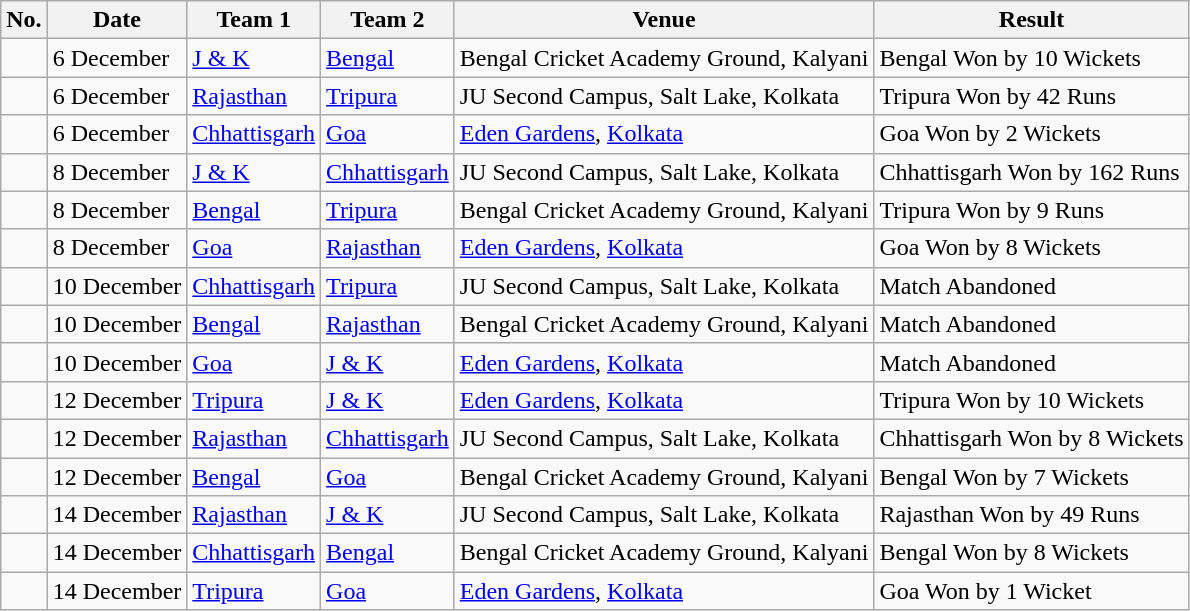<table class="wikitable collapsible collapsed">
<tr>
<th>No.</th>
<th>Date</th>
<th>Team 1</th>
<th>Team 2</th>
<th>Venue</th>
<th>Result</th>
</tr>
<tr>
<td> </td>
<td>6 December</td>
<td><a href='#'>J & K</a></td>
<td><a href='#'>Bengal</a></td>
<td>Bengal Cricket Academy Ground, Kalyani</td>
<td>Bengal Won by 10 Wickets</td>
</tr>
<tr>
<td> </td>
<td>6 December</td>
<td><a href='#'>Rajasthan</a></td>
<td><a href='#'>Tripura</a></td>
<td>JU Second Campus, Salt Lake, Kolkata</td>
<td>Tripura Won by 42 Runs</td>
</tr>
<tr>
<td> </td>
<td>6 December</td>
<td><a href='#'>Chhattisgarh</a></td>
<td><a href='#'>Goa</a></td>
<td><a href='#'>Eden Gardens</a>, <a href='#'>Kolkata</a></td>
<td>Goa Won by 2 Wickets</td>
</tr>
<tr>
<td> </td>
<td>8 December</td>
<td><a href='#'>J & K</a></td>
<td><a href='#'>Chhattisgarh</a></td>
<td>JU Second Campus, Salt Lake, Kolkata</td>
<td>Chhattisgarh Won by 162 Runs</td>
</tr>
<tr>
<td> </td>
<td>8 December</td>
<td><a href='#'>Bengal</a></td>
<td><a href='#'>Tripura</a></td>
<td>Bengal Cricket Academy Ground, Kalyani</td>
<td>Tripura Won by 9 Runs</td>
</tr>
<tr>
<td> </td>
<td>8 December</td>
<td><a href='#'>Goa</a></td>
<td><a href='#'>Rajasthan</a></td>
<td><a href='#'>Eden Gardens</a>, <a href='#'>Kolkata</a></td>
<td>Goa Won by 8 Wickets</td>
</tr>
<tr>
<td> </td>
<td>10 December</td>
<td><a href='#'>Chhattisgarh</a></td>
<td><a href='#'>Tripura</a></td>
<td>JU Second Campus, Salt Lake, Kolkata</td>
<td>Match Abandoned</td>
</tr>
<tr>
<td> </td>
<td>10 December</td>
<td><a href='#'>Bengal</a></td>
<td><a href='#'>Rajasthan</a></td>
<td>Bengal Cricket Academy Ground, Kalyani</td>
<td>Match Abandoned</td>
</tr>
<tr>
<td></td>
<td>10 December</td>
<td><a href='#'>Goa</a></td>
<td><a href='#'>J & K</a></td>
<td><a href='#'>Eden Gardens</a>, <a href='#'>Kolkata</a></td>
<td>Match Abandoned</td>
</tr>
<tr>
<td> </td>
<td>12 December</td>
<td><a href='#'>Tripura</a></td>
<td><a href='#'>J & K</a></td>
<td><a href='#'>Eden Gardens</a>, <a href='#'>Kolkata</a></td>
<td>Tripura Won by 10 Wickets</td>
</tr>
<tr>
<td> </td>
<td>12 December</td>
<td><a href='#'>Rajasthan</a></td>
<td><a href='#'>Chhattisgarh</a></td>
<td>JU Second Campus, Salt Lake, Kolkata</td>
<td>Chhattisgarh Won by 8 Wickets</td>
</tr>
<tr>
<td> </td>
<td>12 December</td>
<td><a href='#'>Bengal</a></td>
<td><a href='#'>Goa</a></td>
<td>Bengal Cricket Academy Ground, Kalyani</td>
<td>Bengal Won by 7 Wickets</td>
</tr>
<tr>
<td></td>
<td>14 December</td>
<td><a href='#'>Rajasthan</a></td>
<td><a href='#'>J & K</a></td>
<td>JU Second Campus, Salt Lake, Kolkata</td>
<td>Rajasthan Won by 49 Runs</td>
</tr>
<tr>
<td> </td>
<td>14 December</td>
<td><a href='#'>Chhattisgarh</a></td>
<td><a href='#'>Bengal</a></td>
<td>Bengal Cricket Academy Ground, Kalyani</td>
<td>Bengal Won by 8 Wickets</td>
</tr>
<tr>
<td> </td>
<td>14 December</td>
<td><a href='#'>Tripura</a></td>
<td><a href='#'>Goa</a></td>
<td><a href='#'>Eden Gardens</a>, <a href='#'>Kolkata</a></td>
<td>Goa Won by 1 Wicket</td>
</tr>
</table>
